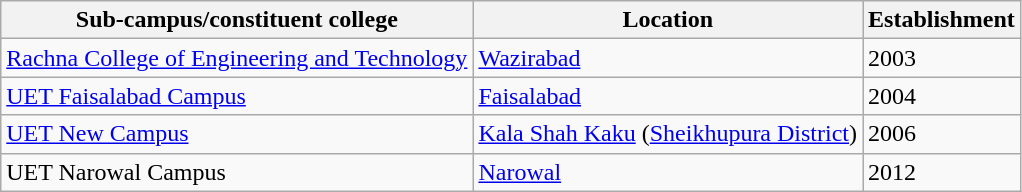<table class="wikitable sortable">
<tr>
<th>Sub-campus/constituent college</th>
<th>Location</th>
<th>Establishment</th>
</tr>
<tr>
<td><a href='#'>Rachna College of Engineering and Technology</a></td>
<td><a href='#'>Wazirabad</a></td>
<td>2003</td>
</tr>
<tr>
<td><a href='#'>UET Faisalabad Campus</a></td>
<td><a href='#'>Faisalabad</a></td>
<td>2004</td>
</tr>
<tr>
<td><a href='#'>UET New Campus</a></td>
<td><a href='#'>Kala Shah Kaku</a> (<a href='#'>Sheikhupura District</a>)</td>
<td>2006</td>
</tr>
<tr>
<td>UET Narowal Campus</td>
<td><a href='#'>Narowal</a></td>
<td>2012</td>
</tr>
</table>
